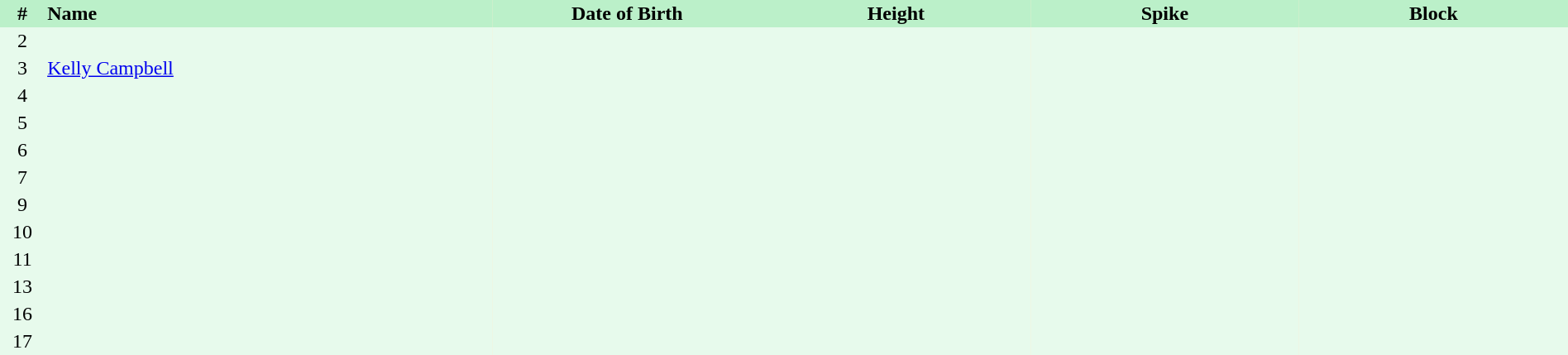<table border=0 cellpadding=2 cellspacing=0  |- bgcolor=#FFECCE style=text-align:center; font-size:90%; width=100%>
<tr bgcolor=#BBF0C9>
<th width=2%>#</th>
<th align=left width=20%>Name</th>
<th width=12%>Date of Birth</th>
<th width=12%>Height</th>
<th width=12%>Spike</th>
<th width=12%>Block</th>
</tr>
<tr bgcolor=#E7FAEC>
<td>2</td>
<td align=left></td>
<td align=right></td>
<td></td>
<td></td>
<td></td>
</tr>
<tr bgcolor=#E7FAEC>
<td>3</td>
<td align=left><a href='#'>Kelly Campbell</a></td>
<td align=right></td>
<td></td>
<td></td>
<td></td>
</tr>
<tr bgcolor=#E7FAEC>
<td>4</td>
<td align=left></td>
<td align=right></td>
<td></td>
<td></td>
<td></td>
</tr>
<tr bgcolor=#E7FAEC>
<td>5</td>
<td align=left></td>
<td align=right></td>
<td></td>
<td></td>
<td></td>
</tr>
<tr bgcolor=#E7FAEC>
<td>6</td>
<td align=left></td>
<td align=right></td>
<td></td>
<td></td>
<td></td>
</tr>
<tr bgcolor=#E7FAEC>
<td>7</td>
<td align=left></td>
<td align=right></td>
<td></td>
<td></td>
<td></td>
</tr>
<tr bgcolor=#E7FAEC>
<td>9</td>
<td align=left></td>
<td align=right></td>
<td></td>
<td></td>
<td></td>
</tr>
<tr bgcolor=#E7FAEC>
<td>10</td>
<td align=left></td>
<td align=right></td>
<td></td>
<td></td>
<td></td>
</tr>
<tr bgcolor=#E7FAEC>
<td>11</td>
<td align=left></td>
<td align=right></td>
<td></td>
<td></td>
<td></td>
</tr>
<tr bgcolor=#E7FAEC>
<td>13</td>
<td align=left></td>
<td align=right></td>
<td></td>
<td></td>
<td></td>
</tr>
<tr bgcolor=#E7FAEC>
<td>16</td>
<td align=left></td>
<td align=right></td>
<td></td>
<td></td>
<td></td>
</tr>
<tr bgcolor=#E7FAEC>
<td>17</td>
<td align=left></td>
<td align=right></td>
<td></td>
<td></td>
<td></td>
</tr>
</table>
